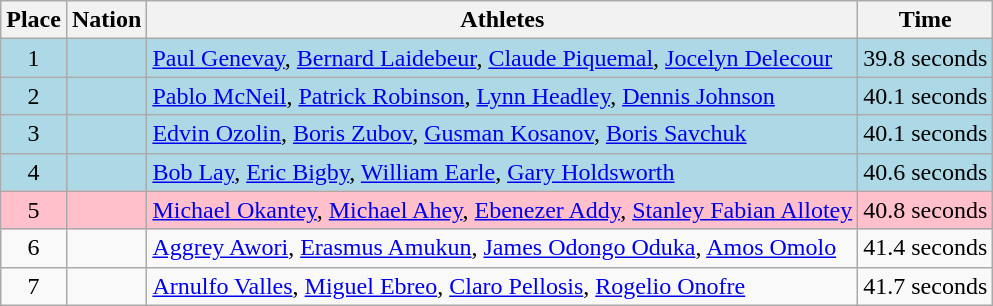<table class=wikitable>
<tr>
<th>Place</th>
<th>Nation</th>
<th>Athletes</th>
<th>Time</th>
</tr>
<tr align=center bgcolor=lightblue>
<td>1</td>
<td align=left></td>
<td align=left><a href='#'>Paul Genevay</a>, <a href='#'>Bernard Laidebeur</a>, <a href='#'>Claude Piquemal</a>, <a href='#'>Jocelyn Delecour</a></td>
<td>39.8 seconds</td>
</tr>
<tr align=center bgcolor=lightblue>
<td>2</td>
<td align=left></td>
<td align=left><a href='#'>Pablo McNeil</a>, <a href='#'>Patrick Robinson</a>, <a href='#'>Lynn Headley</a>, <a href='#'>Dennis Johnson</a></td>
<td>40.1 seconds</td>
</tr>
<tr align=center bgcolor=lightblue>
<td>3</td>
<td align=left></td>
<td align=left><a href='#'>Edvin Ozolin</a>, <a href='#'>Boris Zubov</a>, <a href='#'>Gusman Kosanov</a>, <a href='#'>Boris Savchuk</a></td>
<td>40.1 seconds</td>
</tr>
<tr align=center bgcolor=lightblue>
<td>4</td>
<td align=left></td>
<td align=left><a href='#'>Bob Lay</a>, <a href='#'>Eric Bigby</a>, <a href='#'>William Earle</a>, <a href='#'>Gary Holdsworth</a></td>
<td>40.6 seconds</td>
</tr>
<tr align=center bgcolor=pink>
<td>5</td>
<td align=left></td>
<td align=left><a href='#'>Michael Okantey</a>, <a href='#'>Michael Ahey</a>, <a href='#'>Ebenezer Addy</a>, <a href='#'>Stanley Fabian Allotey</a></td>
<td>40.8 seconds</td>
</tr>
<tr align=center>
<td>6</td>
<td align=left></td>
<td align=left><a href='#'>Aggrey Awori</a>, <a href='#'>Erasmus Amukun</a>, <a href='#'>James Odongo Oduka</a>, <a href='#'>Amos Omolo</a></td>
<td>41.4 seconds</td>
</tr>
<tr align=center>
<td>7</td>
<td align=left></td>
<td align=left><a href='#'>Arnulfo Valles</a>, <a href='#'>Miguel Ebreo</a>, <a href='#'>Claro Pellosis</a>, <a href='#'>Rogelio Onofre</a></td>
<td>41.7 seconds</td>
</tr>
</table>
